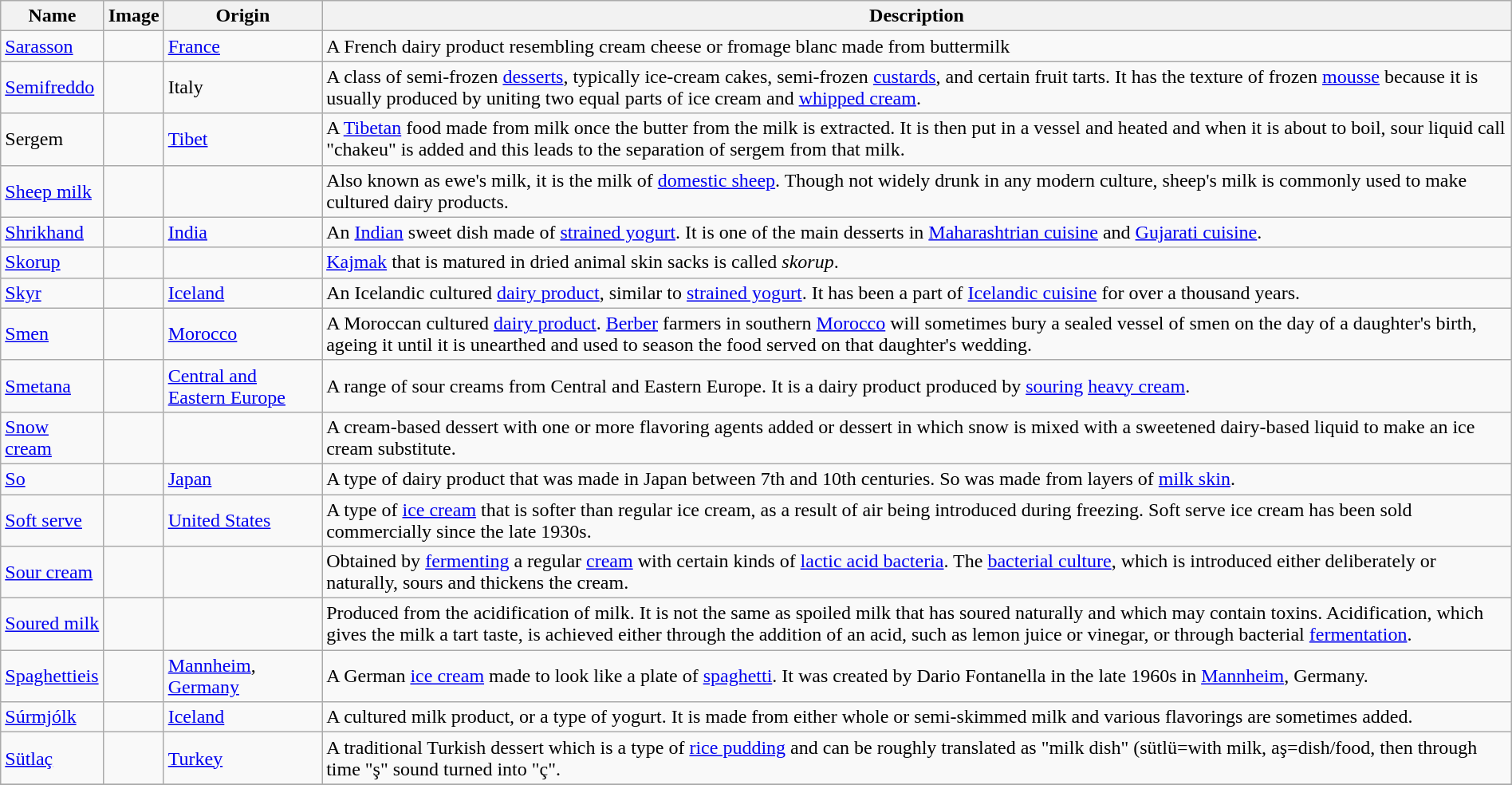<table class="wikitable sortable" style="width:100%;">
<tr>
<th>Name</th>
<th class="unsortable">Image</th>
<th>Origin</th>
<th>Description</th>
</tr>
<tr>
<td><a href='#'>Sarasson</a></td>
<td></td>
<td><a href='#'>France</a></td>
<td>A French dairy product resembling cream cheese or fromage blanc made from buttermilk</td>
</tr>
<tr>
<td><a href='#'>Semifreddo</a></td>
<td></td>
<td>Italy</td>
<td>A class of semi-frozen <a href='#'>desserts</a>, typically ice-cream cakes, semi-frozen <a href='#'>custards</a>, and certain fruit tarts. It has the texture of frozen <a href='#'>mousse</a> because it is usually produced by uniting two equal parts of ice cream and <a href='#'>whipped cream</a>.</td>
</tr>
<tr>
<td>Sergem</td>
<td></td>
<td><a href='#'>Tibet</a></td>
<td>A <a href='#'>Tibetan</a> food made from milk once the butter from the milk is extracted. It is then put in a vessel and heated and when it is about to boil, sour liquid call "chakeu" is added and this leads to the separation of sergem from that milk.</td>
</tr>
<tr>
<td><a href='#'>Sheep milk</a></td>
<td></td>
<td></td>
<td>Also known as ewe's milk, it is the milk of <a href='#'>domestic sheep</a>. Though not widely drunk in any modern culture, sheep's milk is commonly used to make cultured dairy products.</td>
</tr>
<tr>
<td><a href='#'>Shrikhand</a></td>
<td></td>
<td><a href='#'>India</a></td>
<td>An <a href='#'>Indian</a> sweet dish made of <a href='#'>strained yogurt</a>. It is one of the main desserts in <a href='#'>Maharashtrian cuisine</a> and <a href='#'>Gujarati cuisine</a>.</td>
</tr>
<tr>
<td><a href='#'>Skorup</a></td>
<td></td>
<td></td>
<td><a href='#'>Kajmak</a> that is matured in dried animal skin sacks is called <em>skorup</em>.</td>
</tr>
<tr>
<td><a href='#'>Skyr</a></td>
<td></td>
<td><a href='#'>Iceland</a></td>
<td>An Icelandic cultured <a href='#'>dairy product</a>, similar to <a href='#'>strained yogurt</a>. It has been a part of <a href='#'>Icelandic cuisine</a> for over a thousand years.</td>
</tr>
<tr>
<td><a href='#'>Smen</a></td>
<td></td>
<td><a href='#'>Morocco</a></td>
<td>A Moroccan cultured <a href='#'>dairy product</a>. <a href='#'>Berber</a> farmers in southern <a href='#'>Morocco</a> will sometimes bury a sealed vessel of smen on the day of a daughter's birth, ageing it until it is unearthed and used to season the food served on that daughter's wedding.</td>
</tr>
<tr>
<td><a href='#'>Smetana</a></td>
<td></td>
<td><a href='#'>Central and Eastern Europe</a></td>
<td>A  range of sour creams from Central and Eastern Europe. It is a dairy product produced by <a href='#'>souring</a> <a href='#'>heavy cream</a>.</td>
</tr>
<tr>
<td><a href='#'>Snow cream</a></td>
<td></td>
<td></td>
<td>A cream-based dessert with one or more flavoring agents added or dessert in which snow is mixed with a sweetened dairy-based liquid to make an ice cream substitute.</td>
</tr>
<tr>
<td><a href='#'>So</a></td>
<td></td>
<td><a href='#'>Japan</a></td>
<td>A type of dairy product that was made in Japan between 7th and 10th centuries.  So was made from layers of <a href='#'>milk skin</a>.</td>
</tr>
<tr>
<td><a href='#'>Soft serve</a></td>
<td></td>
<td><a href='#'>United States</a></td>
<td>A type of <a href='#'>ice cream</a> that is softer than regular ice cream, as a result of air being introduced during freezing.  Soft serve ice cream has been sold commercially since the late 1930s.</td>
</tr>
<tr>
<td><a href='#'>Sour cream</a></td>
<td></td>
<td></td>
<td>Obtained by <a href='#'>fermenting</a> a regular <a href='#'>cream</a> with certain kinds of <a href='#'>lactic acid bacteria</a>. The <a href='#'>bacterial culture</a>, which is introduced either deliberately or naturally, sours and thickens the cream.</td>
</tr>
<tr>
<td><a href='#'>Soured milk</a></td>
<td></td>
<td></td>
<td>Produced from the acidification of milk. It is not the same as spoiled milk that has soured naturally and which may contain toxins. Acidification, which gives the milk a tart taste, is achieved either through the addition of an acid, such as lemon juice or vinegar, or through bacterial <a href='#'>fermentation</a>.</td>
</tr>
<tr>
<td><a href='#'>Spaghettieis</a></td>
<td></td>
<td><a href='#'>Mannheim</a>, <a href='#'>Germany</a></td>
<td>A German <a href='#'>ice cream</a> made to look like a plate of <a href='#'>spaghetti</a>. It was created by Dario Fontanella in the late  1960s in <a href='#'>Mannheim</a>, Germany.</td>
</tr>
<tr>
<td><a href='#'>Súrmjólk</a></td>
<td></td>
<td><a href='#'>Iceland</a></td>
<td>A cultured milk product, or a type of yogurt. It is made from either whole or semi-skimmed milk and various flavorings are sometimes added.</td>
</tr>
<tr>
<td><a href='#'>Sütlaç</a></td>
<td></td>
<td><a href='#'>Turkey</a></td>
<td>A traditional Turkish dessert which is a type of <a href='#'>rice pudding</a> and can be roughly translated as "milk dish" (sütlü=with milk, aş=dish/food, then through time "ş" sound turned into "ç".</td>
</tr>
<tr>
</tr>
</table>
